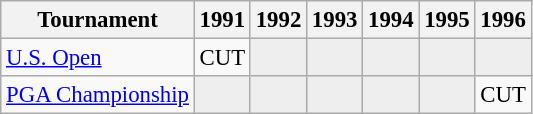<table class="wikitable" style="font-size:95%;">
<tr>
<th>Tournament</th>
<th>1991</th>
<th>1992</th>
<th>1993</th>
<th>1994</th>
<th>1995</th>
<th>1996</th>
</tr>
<tr>
<td><a href='#'>U.S. Open</a></td>
<td align="center">CUT</td>
<td style="background:#eeeeee;"></td>
<td style="background:#eeeeee;"></td>
<td style="background:#eeeeee;"></td>
<td style="background:#eeeeee;"></td>
<td style="background:#eeeeee;"></td>
</tr>
<tr>
<td><a href='#'>PGA Championship</a></td>
<td style="background:#eeeeee;"></td>
<td style="background:#eeeeee;"></td>
<td style="background:#eeeeee;"></td>
<td style="background:#eeeeee;"></td>
<td style="background:#eeeeee;"></td>
<td align="center">CUT</td>
</tr>
</table>
